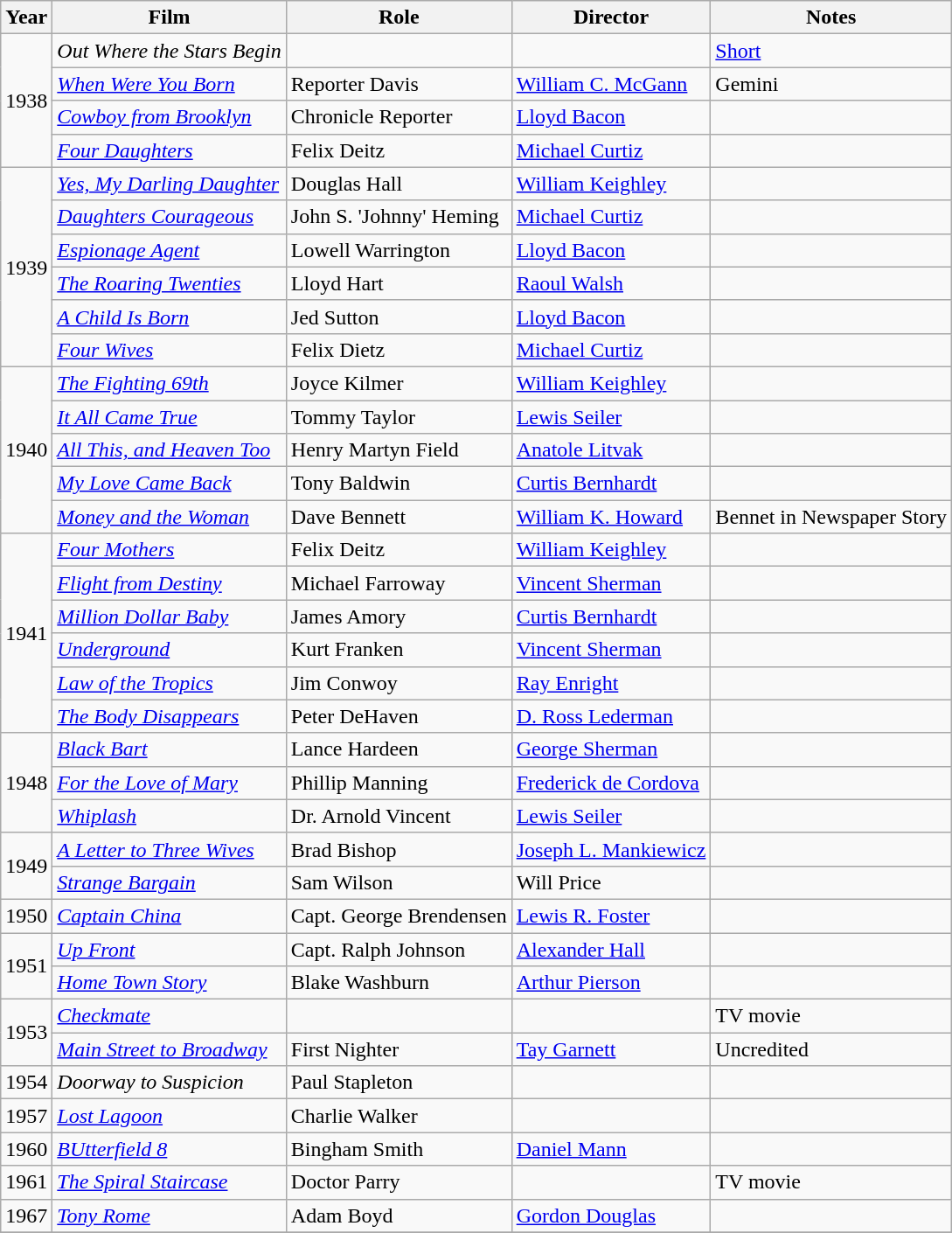<table class="wikitable sortable">
<tr>
<th>Year</th>
<th>Film</th>
<th>Role</th>
<th>Director</th>
<th class="unsortable">Notes</th>
</tr>
<tr>
<td rowspan=4>1938</td>
<td><em>Out Where the Stars Begin</em></td>
<td></td>
<td></td>
<td><a href='#'>Short</a></td>
</tr>
<tr>
<td><em><a href='#'>When Were You Born</a></em></td>
<td>Reporter Davis</td>
<td><a href='#'>William C. McGann</a></td>
<td>Gemini</td>
</tr>
<tr>
<td><em><a href='#'>Cowboy from Brooklyn</a></em></td>
<td>Chronicle Reporter</td>
<td><a href='#'>Lloyd Bacon</a></td>
<td></td>
</tr>
<tr>
<td><em><a href='#'>Four Daughters</a></em></td>
<td>Felix Deitz</td>
<td><a href='#'>Michael Curtiz</a></td>
<td></td>
</tr>
<tr>
<td rowspan=6>1939</td>
<td><em><a href='#'>Yes, My Darling Daughter</a></em></td>
<td>Douglas Hall</td>
<td><a href='#'>William Keighley</a></td>
<td></td>
</tr>
<tr>
<td><em><a href='#'>Daughters Courageous</a></em></td>
<td>John S. 'Johnny' Heming</td>
<td><a href='#'>Michael Curtiz</a></td>
<td></td>
</tr>
<tr>
<td><em><a href='#'>Espionage Agent</a></em></td>
<td>Lowell Warrington</td>
<td><a href='#'>Lloyd Bacon</a></td>
<td></td>
</tr>
<tr>
<td><em><a href='#'>The Roaring Twenties</a></em></td>
<td>Lloyd Hart</td>
<td><a href='#'>Raoul Walsh</a></td>
<td></td>
</tr>
<tr>
<td><em><a href='#'>A Child Is Born</a></em></td>
<td>Jed Sutton</td>
<td><a href='#'>Lloyd Bacon</a></td>
<td></td>
</tr>
<tr>
<td><em><a href='#'>Four Wives</a></em></td>
<td>Felix Dietz</td>
<td><a href='#'>Michael Curtiz</a></td>
<td></td>
</tr>
<tr>
<td rowspan=5>1940</td>
<td><em><a href='#'>The Fighting 69th</a></em></td>
<td>Joyce Kilmer</td>
<td><a href='#'>William Keighley</a></td>
<td></td>
</tr>
<tr>
<td><em><a href='#'>It All Came True</a></em></td>
<td>Tommy Taylor</td>
<td><a href='#'>Lewis Seiler</a></td>
<td></td>
</tr>
<tr>
<td><em><a href='#'>All This, and Heaven Too</a></em></td>
<td>Henry Martyn Field</td>
<td><a href='#'>Anatole Litvak</a></td>
<td></td>
</tr>
<tr>
<td><em><a href='#'>My Love Came Back</a></em></td>
<td>Tony Baldwin</td>
<td><a href='#'>Curtis Bernhardt</a></td>
<td></td>
</tr>
<tr>
<td><em><a href='#'>Money and the Woman</a></em></td>
<td>Dave Bennett</td>
<td><a href='#'>William K. Howard</a></td>
<td>Bennet in Newspaper Story</td>
</tr>
<tr>
<td rowspan=6>1941</td>
<td><em><a href='#'>Four Mothers</a></em></td>
<td>Felix Deitz</td>
<td><a href='#'>William Keighley</a></td>
<td></td>
</tr>
<tr>
<td><em><a href='#'>Flight from Destiny</a></em></td>
<td>Michael Farroway</td>
<td><a href='#'>Vincent Sherman</a></td>
<td></td>
</tr>
<tr>
<td><em><a href='#'>Million Dollar Baby</a></em></td>
<td>James Amory</td>
<td><a href='#'>Curtis Bernhardt</a></td>
<td></td>
</tr>
<tr>
<td><em><a href='#'>Underground</a></em></td>
<td>Kurt Franken</td>
<td><a href='#'>Vincent Sherman</a></td>
<td></td>
</tr>
<tr>
<td><em><a href='#'>Law of the Tropics</a></em></td>
<td>Jim Conwoy</td>
<td><a href='#'>Ray Enright</a></td>
<td></td>
</tr>
<tr>
<td><em><a href='#'>The Body Disappears</a></em></td>
<td>Peter DeHaven</td>
<td><a href='#'>D. Ross Lederman</a></td>
<td></td>
</tr>
<tr>
<td rowspan=3>1948</td>
<td><em><a href='#'>Black Bart</a></em></td>
<td>Lance Hardeen</td>
<td><a href='#'>George Sherman</a></td>
<td></td>
</tr>
<tr>
<td><em><a href='#'>For the Love of Mary</a></em></td>
<td>Phillip Manning</td>
<td><a href='#'>Frederick de Cordova</a></td>
<td></td>
</tr>
<tr>
<td><em><a href='#'>Whiplash</a></em></td>
<td>Dr. Arnold Vincent</td>
<td><a href='#'>Lewis Seiler</a></td>
<td></td>
</tr>
<tr>
<td rowspan=2>1949</td>
<td><em><a href='#'>A Letter to Three Wives</a></em></td>
<td>Brad Bishop</td>
<td><a href='#'>Joseph L. Mankiewicz</a></td>
<td></td>
</tr>
<tr>
<td><em><a href='#'>Strange Bargain</a></em></td>
<td>Sam Wilson</td>
<td>Will Price</td>
<td></td>
</tr>
<tr>
<td>1950</td>
<td><em><a href='#'>Captain China</a></em></td>
<td>Capt. George Brendensen</td>
<td><a href='#'>Lewis R. Foster</a></td>
<td></td>
</tr>
<tr>
<td rowspan=2>1951</td>
<td><em><a href='#'>Up Front</a></em></td>
<td>Capt. Ralph Johnson</td>
<td><a href='#'>Alexander Hall</a></td>
<td></td>
</tr>
<tr>
<td><em><a href='#'>Home Town Story</a></em></td>
<td>Blake Washburn</td>
<td><a href='#'>Arthur Pierson</a></td>
<td></td>
</tr>
<tr>
<td rowspan=2>1953</td>
<td><em><a href='#'>Checkmate</a></em></td>
<td></td>
<td></td>
<td>TV movie</td>
</tr>
<tr>
<td><em><a href='#'>Main Street to Broadway</a></em></td>
<td>First Nighter</td>
<td><a href='#'>Tay Garnett</a></td>
<td>Uncredited</td>
</tr>
<tr>
<td>1954</td>
<td><em>Doorway to Suspicion</em></td>
<td>Paul Stapleton</td>
<td></td>
<td></td>
</tr>
<tr>
<td>1957</td>
<td><em><a href='#'>Lost Lagoon</a></em></td>
<td>Charlie Walker</td>
<td></td>
<td></td>
</tr>
<tr>
<td>1960</td>
<td><em><a href='#'>BUtterfield 8</a></em></td>
<td>Bingham Smith</td>
<td><a href='#'>Daniel Mann</a></td>
<td></td>
</tr>
<tr>
<td>1961</td>
<td><em><a href='#'>The Spiral Staircase</a></em></td>
<td>Doctor Parry</td>
<td></td>
<td>TV movie</td>
</tr>
<tr>
<td>1967</td>
<td><em><a href='#'>Tony Rome</a></em></td>
<td>Adam Boyd</td>
<td><a href='#'>Gordon Douglas</a></td>
<td></td>
</tr>
<tr>
</tr>
</table>
